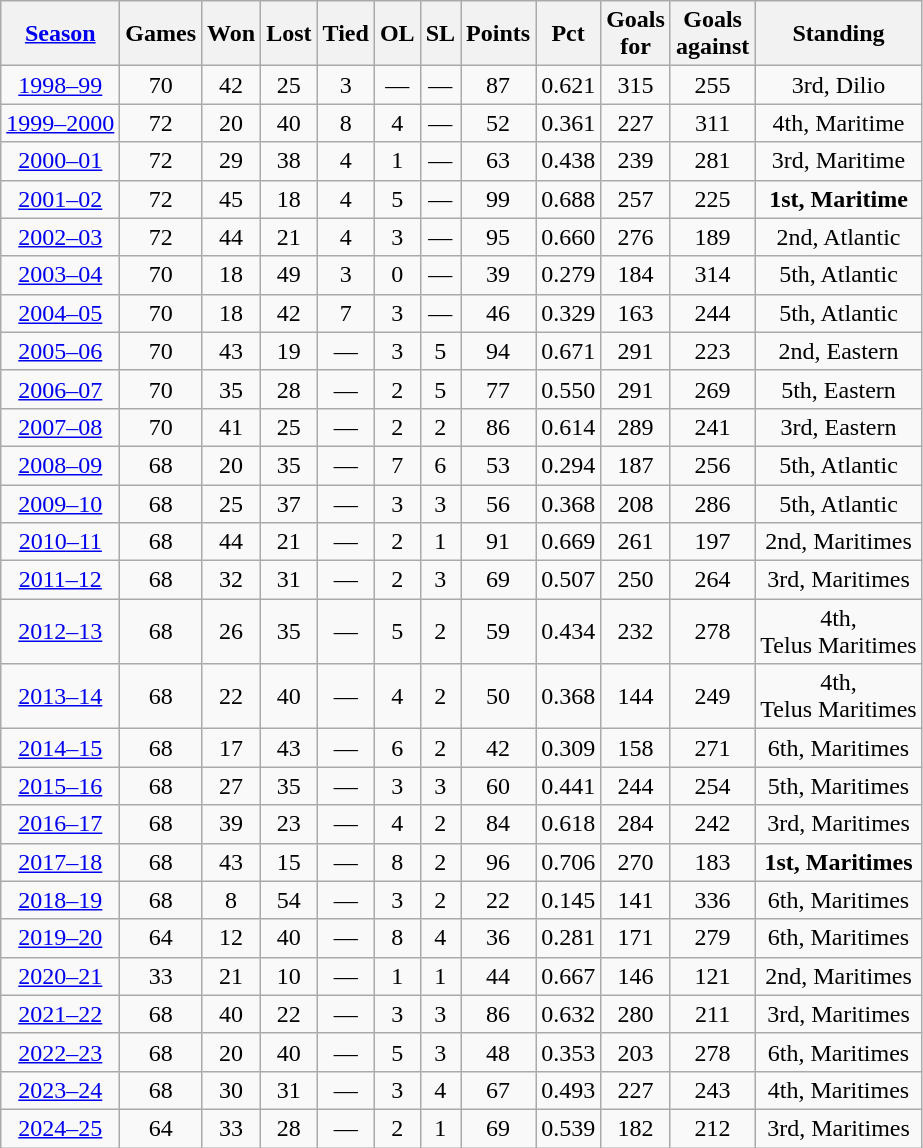<table class="wikitable" style="text-align:center">
<tr>
<th><a href='#'>Season</a></th>
<th>Games</th>
<th>Won</th>
<th>Lost</th>
<th>Tied</th>
<th>OL</th>
<th>SL</th>
<th>Points</th>
<th>Pct</th>
<th>Goals<br>for</th>
<th>Goals<br>against</th>
<th>Standing</th>
</tr>
<tr>
<td><a href='#'>1998–99</a></td>
<td>70</td>
<td>42</td>
<td>25</td>
<td>3</td>
<td>—</td>
<td>—</td>
<td>87</td>
<td>0.621</td>
<td>315</td>
<td>255</td>
<td>3rd, Dilio</td>
</tr>
<tr>
<td><a href='#'>1999–2000</a></td>
<td>72</td>
<td>20</td>
<td>40</td>
<td>8</td>
<td>4</td>
<td>—</td>
<td>52</td>
<td>0.361</td>
<td>227</td>
<td>311</td>
<td>4th, Maritime</td>
</tr>
<tr>
<td><a href='#'>2000–01</a></td>
<td>72</td>
<td>29</td>
<td>38</td>
<td>4</td>
<td>1</td>
<td>—</td>
<td>63</td>
<td>0.438</td>
<td>239</td>
<td>281</td>
<td>3rd, Maritime</td>
</tr>
<tr>
<td><a href='#'>2001–02</a></td>
<td>72</td>
<td>45</td>
<td>18</td>
<td>4</td>
<td>5</td>
<td>—</td>
<td>99</td>
<td>0.688</td>
<td>257</td>
<td>225</td>
<td><strong>1st, Maritime</strong></td>
</tr>
<tr>
<td><a href='#'>2002–03</a></td>
<td>72</td>
<td>44</td>
<td>21</td>
<td>4</td>
<td>3</td>
<td>—</td>
<td>95</td>
<td>0.660</td>
<td>276</td>
<td>189</td>
<td>2nd, Atlantic</td>
</tr>
<tr>
<td><a href='#'>2003–04</a></td>
<td>70</td>
<td>18</td>
<td>49</td>
<td>3</td>
<td>0</td>
<td>—</td>
<td>39</td>
<td>0.279</td>
<td>184</td>
<td>314</td>
<td>5th, Atlantic</td>
</tr>
<tr>
<td><a href='#'>2004–05</a></td>
<td>70</td>
<td>18</td>
<td>42</td>
<td>7</td>
<td>3</td>
<td>—</td>
<td>46</td>
<td>0.329</td>
<td>163</td>
<td>244</td>
<td>5th, Atlantic</td>
</tr>
<tr>
<td><a href='#'>2005–06</a></td>
<td>70</td>
<td>43</td>
<td>19</td>
<td>—</td>
<td>3</td>
<td>5</td>
<td>94</td>
<td>0.671</td>
<td>291</td>
<td>223</td>
<td>2nd, Eastern</td>
</tr>
<tr>
<td><a href='#'>2006–07</a></td>
<td>70</td>
<td>35</td>
<td>28</td>
<td>—</td>
<td>2</td>
<td>5</td>
<td>77</td>
<td>0.550</td>
<td>291</td>
<td>269</td>
<td>5th, Eastern</td>
</tr>
<tr>
<td><a href='#'>2007–08</a></td>
<td>70</td>
<td>41</td>
<td>25</td>
<td>—</td>
<td>2</td>
<td>2</td>
<td>86</td>
<td>0.614</td>
<td>289</td>
<td>241</td>
<td>3rd, Eastern</td>
</tr>
<tr>
<td><a href='#'>2008–09</a></td>
<td>68</td>
<td>20</td>
<td>35</td>
<td>—</td>
<td>7</td>
<td>6</td>
<td>53</td>
<td>0.294</td>
<td>187</td>
<td>256</td>
<td>5th, Atlantic</td>
</tr>
<tr>
<td><a href='#'>2009–10</a></td>
<td>68</td>
<td>25</td>
<td>37</td>
<td>—</td>
<td>3</td>
<td>3</td>
<td>56</td>
<td>0.368</td>
<td>208</td>
<td>286</td>
<td>5th, Atlantic</td>
</tr>
<tr>
<td><a href='#'>2010–11</a></td>
<td>68</td>
<td>44</td>
<td>21</td>
<td>—</td>
<td>2</td>
<td>1</td>
<td>91</td>
<td>0.669</td>
<td>261</td>
<td>197</td>
<td>2nd, Maritimes</td>
</tr>
<tr>
<td><a href='#'>2011–12</a></td>
<td>68</td>
<td>32</td>
<td>31</td>
<td>—</td>
<td>2</td>
<td>3</td>
<td>69</td>
<td>0.507</td>
<td>250</td>
<td>264</td>
<td>3rd, Maritimes</td>
</tr>
<tr>
<td><a href='#'>2012–13</a></td>
<td>68</td>
<td>26</td>
<td>35</td>
<td>—</td>
<td>5</td>
<td>2</td>
<td>59</td>
<td>0.434</td>
<td>232</td>
<td>278</td>
<td>4th,<br>Telus Maritimes</td>
</tr>
<tr>
<td><a href='#'>2013–14</a></td>
<td>68</td>
<td>22</td>
<td>40</td>
<td>—</td>
<td>4</td>
<td>2</td>
<td>50</td>
<td>0.368</td>
<td>144</td>
<td>249</td>
<td>4th,<br>Telus Maritimes</td>
</tr>
<tr>
<td><a href='#'>2014–15</a></td>
<td>68</td>
<td>17</td>
<td>43</td>
<td>—</td>
<td>6</td>
<td>2</td>
<td>42</td>
<td>0.309</td>
<td>158</td>
<td>271</td>
<td>6th, Maritimes</td>
</tr>
<tr>
<td><a href='#'>2015–16</a></td>
<td>68</td>
<td>27</td>
<td>35</td>
<td>—</td>
<td>3</td>
<td>3</td>
<td>60</td>
<td>0.441</td>
<td>244</td>
<td>254</td>
<td>5th, Maritimes</td>
</tr>
<tr>
<td><a href='#'>2016–17</a></td>
<td>68</td>
<td>39</td>
<td>23</td>
<td>—</td>
<td>4</td>
<td>2</td>
<td>84</td>
<td>0.618</td>
<td>284</td>
<td>242</td>
<td>3rd, Maritimes</td>
</tr>
<tr>
<td><a href='#'>2017–18</a></td>
<td>68</td>
<td>43</td>
<td>15</td>
<td>—</td>
<td>8</td>
<td>2</td>
<td>96</td>
<td>0.706</td>
<td>270</td>
<td>183</td>
<td><strong>1st, Maritimes</strong></td>
</tr>
<tr>
<td><a href='#'>2018–19</a></td>
<td>68</td>
<td>8</td>
<td>54</td>
<td>—</td>
<td>3</td>
<td>2</td>
<td>22</td>
<td>0.145</td>
<td>141</td>
<td>336</td>
<td>6th, Maritimes</td>
</tr>
<tr>
<td><a href='#'>2019–20</a></td>
<td>64</td>
<td>12</td>
<td>40</td>
<td>—</td>
<td>8</td>
<td>4</td>
<td>36</td>
<td>0.281</td>
<td>171</td>
<td>279</td>
<td>6th, Maritimes</td>
</tr>
<tr>
<td><a href='#'>2020–21</a></td>
<td>33</td>
<td>21</td>
<td>10</td>
<td>—</td>
<td>1</td>
<td>1</td>
<td>44</td>
<td>0.667</td>
<td>146</td>
<td>121</td>
<td>2nd, Maritimes</td>
</tr>
<tr>
<td><a href='#'>2021–22</a></td>
<td>68</td>
<td>40</td>
<td>22</td>
<td>—</td>
<td>3</td>
<td>3</td>
<td>86</td>
<td>0.632</td>
<td>280</td>
<td>211</td>
<td>3rd, Maritimes</td>
</tr>
<tr>
<td><a href='#'>2022–23</a></td>
<td>68</td>
<td>20</td>
<td>40</td>
<td>—</td>
<td>5</td>
<td>3</td>
<td>48</td>
<td>0.353</td>
<td>203</td>
<td>278</td>
<td>6th, Maritimes</td>
</tr>
<tr>
<td><a href='#'>2023–24</a></td>
<td>68</td>
<td>30</td>
<td>31</td>
<td>—</td>
<td>3</td>
<td>4</td>
<td>67</td>
<td>0.493</td>
<td>227</td>
<td>243</td>
<td>4th, Maritimes</td>
</tr>
<tr>
<td><a href='#'>2024–25</a></td>
<td>64</td>
<td>33</td>
<td>28</td>
<td>—</td>
<td>2</td>
<td>1</td>
<td>69</td>
<td>0.539</td>
<td>182</td>
<td>212</td>
<td>3rd, Maritimes</td>
</tr>
</table>
